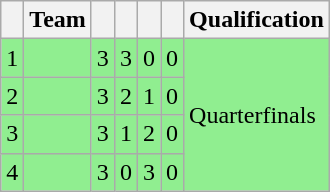<table class="wikitable">
<tr>
<th></th>
<th>Team</th>
<th></th>
<th></th>
<th></th>
<th></th>
<th>Qualification</th>
</tr>
<tr bgcolor=lightgreen>
<td>1</td>
<td></td>
<td>3</td>
<td>3</td>
<td>0</td>
<td>0</td>
<td rowspan=4>Quarterfinals</td>
</tr>
<tr bgcolor=lightgreen>
<td>2</td>
<td></td>
<td>3</td>
<td>2</td>
<td>1</td>
<td>0</td>
</tr>
<tr bgcolor=lightgreen>
<td>3</td>
<td></td>
<td>3</td>
<td>1</td>
<td>2</td>
<td>0</td>
</tr>
<tr bgcolor=lightgreen>
<td>4</td>
<td></td>
<td>3</td>
<td>0</td>
<td>3</td>
<td>0</td>
</tr>
</table>
